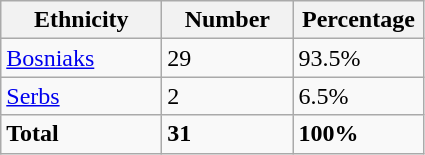<table class="wikitable">
<tr>
<th width="100px">Ethnicity</th>
<th width="80px">Number</th>
<th width="80px">Percentage</th>
</tr>
<tr>
<td><a href='#'>Bosniaks</a></td>
<td>29</td>
<td>93.5%</td>
</tr>
<tr>
<td><a href='#'>Serbs</a></td>
<td>2</td>
<td>6.5%</td>
</tr>
<tr>
<td><strong>Total</strong></td>
<td><strong>31</strong></td>
<td><strong>100%</strong></td>
</tr>
</table>
